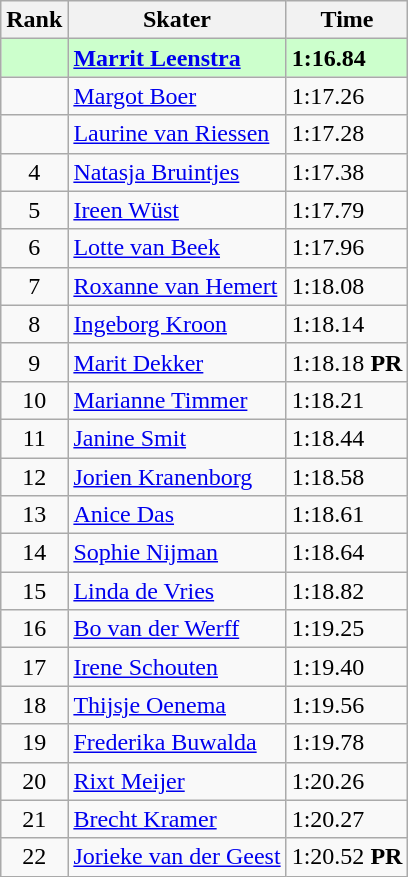<table class="wikitable">
<tr>
<th>Rank</th>
<th>Skater</th>
<th>Time</th>
</tr>
<tr bgcolor=ccffcc>
<td align=center></td>
<td><strong><a href='#'>Marrit Leenstra</a></strong></td>
<td><strong>1:16.84</strong></td>
</tr>
<tr>
<td align=center></td>
<td><a href='#'>Margot Boer</a></td>
<td>1:17.26</td>
</tr>
<tr>
<td align=center></td>
<td><a href='#'>Laurine van Riessen</a></td>
<td>1:17.28</td>
</tr>
<tr>
<td align=center>4</td>
<td><a href='#'>Natasja Bruintjes</a></td>
<td>1:17.38</td>
</tr>
<tr>
<td align=center>5</td>
<td><a href='#'>Ireen Wüst</a></td>
<td>1:17.79</td>
</tr>
<tr>
<td align=center>6</td>
<td><a href='#'>Lotte van Beek</a></td>
<td>1:17.96</td>
</tr>
<tr>
<td align=center>7</td>
<td><a href='#'>Roxanne van Hemert</a></td>
<td>1:18.08</td>
</tr>
<tr>
<td align=center>8</td>
<td><a href='#'>Ingeborg Kroon</a></td>
<td>1:18.14</td>
</tr>
<tr>
<td align=center>9</td>
<td><a href='#'>Marit Dekker</a></td>
<td>1:18.18 <strong>PR</strong></td>
</tr>
<tr>
<td align=center>10</td>
<td><a href='#'>Marianne Timmer</a></td>
<td>1:18.21</td>
</tr>
<tr>
<td align=center>11</td>
<td><a href='#'>Janine Smit</a></td>
<td>1:18.44</td>
</tr>
<tr>
<td align=center>12</td>
<td><a href='#'>Jorien Kranenborg</a></td>
<td>1:18.58</td>
</tr>
<tr>
<td align=center>13</td>
<td><a href='#'>Anice Das</a></td>
<td>1:18.61</td>
</tr>
<tr>
<td align=center>14</td>
<td><a href='#'>Sophie Nijman</a></td>
<td>1:18.64</td>
</tr>
<tr>
<td align=center>15</td>
<td><a href='#'>Linda de Vries</a></td>
<td>1:18.82</td>
</tr>
<tr>
<td align=center>16</td>
<td><a href='#'>Bo van der Werff</a></td>
<td>1:19.25</td>
</tr>
<tr>
<td align=center>17</td>
<td><a href='#'>Irene Schouten</a></td>
<td>1:19.40</td>
</tr>
<tr>
<td align=center>18</td>
<td><a href='#'>Thijsje Oenema</a></td>
<td>1:19.56</td>
</tr>
<tr>
<td align=center>19</td>
<td><a href='#'>Frederika Buwalda</a></td>
<td>1:19.78</td>
</tr>
<tr>
<td align=center>20</td>
<td><a href='#'>Rixt Meijer</a></td>
<td>1:20.26</td>
</tr>
<tr>
<td align=center>21</td>
<td><a href='#'>Brecht Kramer</a></td>
<td>1:20.27</td>
</tr>
<tr>
<td align=center>22</td>
<td><a href='#'>Jorieke van der Geest</a></td>
<td>1:20.52 <strong>PR</strong></td>
</tr>
</table>
